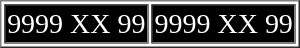<table border="1" style="margin:1em auto;">
<tr ---- size="40">
<td style="background:black; text-align:center; font-size: 14pt; color: white">9999 XX 99</td>
<td style="background:black; text-align:center; font-size: 14pt; color: white">9999 XX 99</td>
</tr>
</table>
